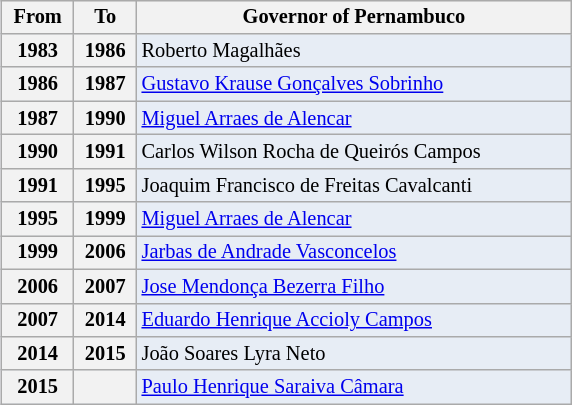<table class="wikitable" style="float:right; margin-left:1em; margin-right:0; font-size:85%; background:#e7edf5; width:28em; max-width:35%;" cellspacing="5">
<tr>
<th>From</th>
<th>To</th>
<th>Governor of Pernambuco</th>
</tr>
<tr>
<th>1983</th>
<th>1986</th>
<td>Roberto Magalhães</td>
</tr>
<tr>
<th>1986</th>
<th>1987</th>
<td><a href='#'>Gustavo Krause Gonçalves Sobrinho</a></td>
</tr>
<tr>
<th>1987</th>
<th>1990</th>
<td><a href='#'>Miguel Arraes de Alencar</a></td>
</tr>
<tr>
<th>1990</th>
<th>1991</th>
<td>Carlos Wilson Rocha de Queirós Campos</td>
</tr>
<tr>
<th>1991</th>
<th>1995</th>
<td>Joaquim Francisco de Freitas Cavalcanti</td>
</tr>
<tr>
<th>1995</th>
<th>1999</th>
<td><a href='#'>Miguel Arraes de Alencar</a></td>
</tr>
<tr>
<th>1999</th>
<th>2006</th>
<td><a href='#'>Jarbas de Andrade Vasconcelos</a></td>
</tr>
<tr>
<th>2006</th>
<th>2007</th>
<td><a href='#'>Jose Mendonça Bezerra Filho</a></td>
</tr>
<tr>
<th>2007</th>
<th>2014</th>
<td><a href='#'>Eduardo Henrique Accioly Campos</a></td>
</tr>
<tr>
<th>2014</th>
<th>2015</th>
<td>João Soares Lyra Neto</td>
</tr>
<tr>
<th>2015</th>
<th></th>
<td><a href='#'>Paulo Henrique Saraiva Câmara</a></td>
</tr>
</table>
